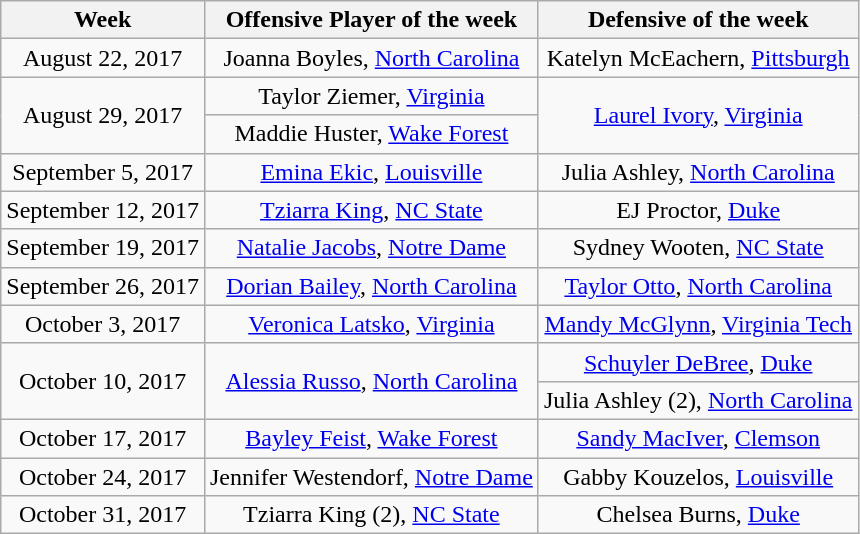<table class="wikitable" border="1" style="text-align: center;">
<tr>
<th>Week</th>
<th>Offensive Player of the week</th>
<th>Defensive of the week</th>
</tr>
<tr>
<td>August 22, 2017</td>
<td>Joanna Boyles, <a href='#'>North Carolina</a></td>
<td>Katelyn McEachern, <a href='#'>Pittsburgh</a></td>
</tr>
<tr>
<td rowspan="2">August 29, 2017</td>
<td>Taylor Ziemer, <a href='#'>Virginia</a></td>
<td rowspan="2"><a href='#'>Laurel Ivory</a>, <a href='#'>Virginia</a></td>
</tr>
<tr>
<td>Maddie Huster, <a href='#'>Wake Forest</a></td>
</tr>
<tr>
<td>September 5, 2017</td>
<td><a href='#'>Emina Ekic</a>, <a href='#'>Louisville</a></td>
<td>Julia Ashley, <a href='#'>North Carolina</a></td>
</tr>
<tr>
<td>September 12, 2017</td>
<td><a href='#'>Tziarra King</a>, <a href='#'>NC State</a></td>
<td>EJ Proctor, <a href='#'>Duke</a></td>
</tr>
<tr>
<td>September 19, 2017</td>
<td><a href='#'>Natalie Jacobs</a>, <a href='#'>Notre Dame</a></td>
<td>Sydney Wooten, <a href='#'>NC State</a></td>
</tr>
<tr>
<td>September 26, 2017</td>
<td><a href='#'>Dorian Bailey</a>, <a href='#'>North Carolina</a></td>
<td><a href='#'>Taylor Otto</a>, <a href='#'>North Carolina</a></td>
</tr>
<tr>
<td>October 3, 2017</td>
<td><a href='#'>Veronica Latsko</a>, <a href='#'>Virginia</a></td>
<td><a href='#'>Mandy McGlynn</a>, <a href='#'>Virginia Tech</a></td>
</tr>
<tr>
<td rowspan="2">October 10, 2017</td>
<td rowspan="2"><a href='#'>Alessia Russo</a>, <a href='#'>North Carolina</a></td>
<td><a href='#'>Schuyler DeBree</a>, <a href='#'>Duke</a></td>
</tr>
<tr>
<td>Julia Ashley (2), <a href='#'>North Carolina</a></td>
</tr>
<tr>
<td>October 17, 2017</td>
<td><a href='#'>Bayley Feist</a>, <a href='#'>Wake Forest</a></td>
<td><a href='#'>Sandy MacIver</a>, <a href='#'>Clemson</a></td>
</tr>
<tr>
<td>October 24, 2017</td>
<td>Jennifer Westendorf, <a href='#'>Notre Dame</a></td>
<td>Gabby Kouzelos, <a href='#'>Louisville</a></td>
</tr>
<tr>
<td>October 31, 2017</td>
<td>Tziarra King (2), <a href='#'>NC State</a></td>
<td>Chelsea Burns, <a href='#'>Duke</a></td>
</tr>
</table>
